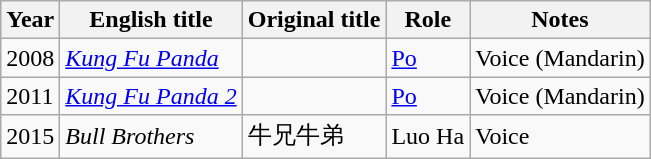<table class="wikitable sortable">
<tr>
<th>Year</th>
<th>English title</th>
<th>Original title</th>
<th>Role</th>
<th class="unsortable">Notes</th>
</tr>
<tr>
<td>2008</td>
<td><em><a href='#'>Kung Fu Panda</a></em></td>
<td></td>
<td><a href='#'>Po</a></td>
<td>Voice (Mandarin)</td>
</tr>
<tr>
<td>2011</td>
<td><em><a href='#'>Kung Fu Panda 2</a></em></td>
<td></td>
<td><a href='#'>Po</a></td>
<td>Voice (Mandarin)</td>
</tr>
<tr>
<td>2015</td>
<td><em>Bull Brothers</em></td>
<td>牛兄牛弟</td>
<td>Luo Ha</td>
<td>Voice</td>
</tr>
</table>
